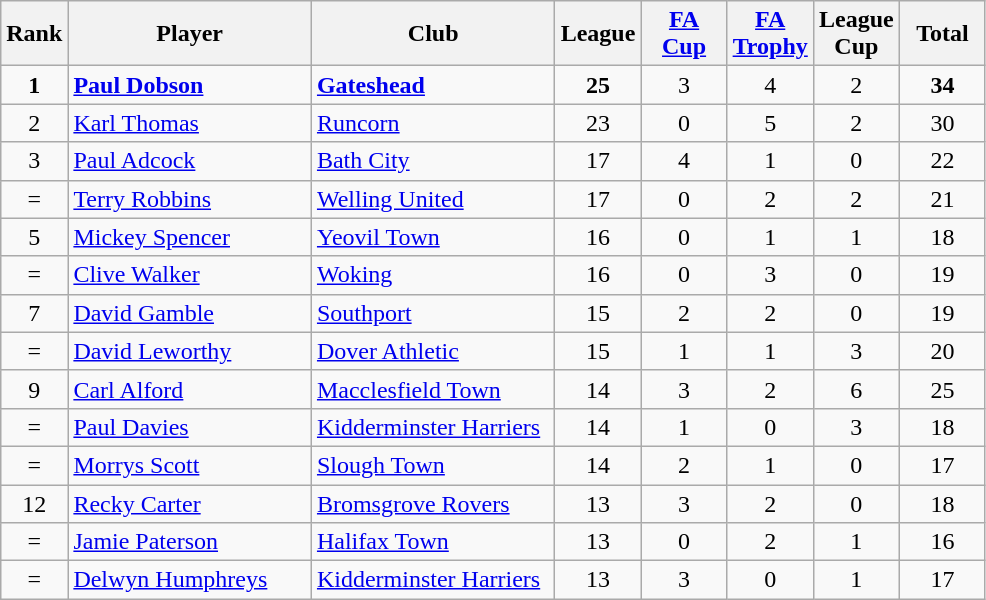<table class="wikitable" style="text-align: center;">
<tr>
<th width=20>Rank</th>
<th width=155>Player</th>
<th width=155>Club</th>
<th width=50>League</th>
<th width=50><a href='#'>FA Cup</a></th>
<th width=50><a href='#'>FA Trophy</a></th>
<th width=50>League Cup</th>
<th width=50>Total</th>
</tr>
<tr>
<td><strong>1</strong></td>
<td align=left><strong> <a href='#'>Paul Dobson</a> </strong></td>
<td align=left><strong> <a href='#'>Gateshead</a> </strong></td>
<td><strong>25</strong></td>
<td>3</td>
<td>4</td>
<td>2</td>
<td><strong>34</strong></td>
</tr>
<tr>
<td>2</td>
<td align=left><a href='#'>Karl Thomas</a></td>
<td align=left><a href='#'>Runcorn</a></td>
<td>23</td>
<td>0</td>
<td>5</td>
<td>2</td>
<td>30</td>
</tr>
<tr>
<td>3</td>
<td align=left><a href='#'>Paul Adcock</a></td>
<td align=left><a href='#'>Bath City</a></td>
<td>17</td>
<td>4</td>
<td>1</td>
<td>0</td>
<td>22</td>
</tr>
<tr>
<td>=</td>
<td align=left><a href='#'>Terry Robbins</a></td>
<td align=left><a href='#'>Welling United</a></td>
<td>17</td>
<td>0</td>
<td>2</td>
<td>2</td>
<td>21</td>
</tr>
<tr>
<td>5</td>
<td align=left><a href='#'>Mickey Spencer</a></td>
<td align=left><a href='#'>Yeovil Town</a></td>
<td>16</td>
<td>0</td>
<td>1</td>
<td>1</td>
<td>18</td>
</tr>
<tr>
<td>=</td>
<td align=left><a href='#'>Clive Walker</a></td>
<td align=left><a href='#'>Woking</a></td>
<td>16</td>
<td>0</td>
<td>3</td>
<td>0</td>
<td>19</td>
</tr>
<tr>
<td>7</td>
<td align=left><a href='#'>David Gamble</a></td>
<td align=left><a href='#'>Southport</a></td>
<td>15</td>
<td>2</td>
<td>2</td>
<td>0</td>
<td>19</td>
</tr>
<tr>
<td>=</td>
<td align=left><a href='#'>David Leworthy</a></td>
<td align=left><a href='#'>Dover Athletic</a></td>
<td>15</td>
<td>1</td>
<td>1</td>
<td>3</td>
<td>20</td>
</tr>
<tr>
<td>9</td>
<td align=left><a href='#'>Carl Alford</a></td>
<td align=left><a href='#'>Macclesfield Town</a></td>
<td>14</td>
<td>3</td>
<td>2</td>
<td>6</td>
<td>25</td>
</tr>
<tr>
<td>=</td>
<td align=left><a href='#'>Paul Davies</a></td>
<td align=left><a href='#'>Kidderminster Harriers</a></td>
<td>14</td>
<td>1</td>
<td>0</td>
<td>3</td>
<td>18</td>
</tr>
<tr>
<td>=</td>
<td align=left><a href='#'>Morrys Scott</a></td>
<td align=left><a href='#'>Slough Town</a></td>
<td>14</td>
<td>2</td>
<td>1</td>
<td>0</td>
<td>17</td>
</tr>
<tr>
<td>12</td>
<td align=left><a href='#'>Recky Carter</a></td>
<td align=left><a href='#'>Bromsgrove Rovers</a></td>
<td>13</td>
<td>3</td>
<td>2</td>
<td>0</td>
<td>18</td>
</tr>
<tr>
<td>=</td>
<td align=left><a href='#'>Jamie Paterson</a></td>
<td align=left><a href='#'>Halifax Town</a></td>
<td>13</td>
<td>0</td>
<td>2</td>
<td>1</td>
<td>16</td>
</tr>
<tr>
<td>=</td>
<td align=left><a href='#'>Delwyn Humphreys</a></td>
<td align=left><a href='#'>Kidderminster Harriers</a></td>
<td>13</td>
<td>3</td>
<td>0</td>
<td>1</td>
<td>17</td>
</tr>
</table>
